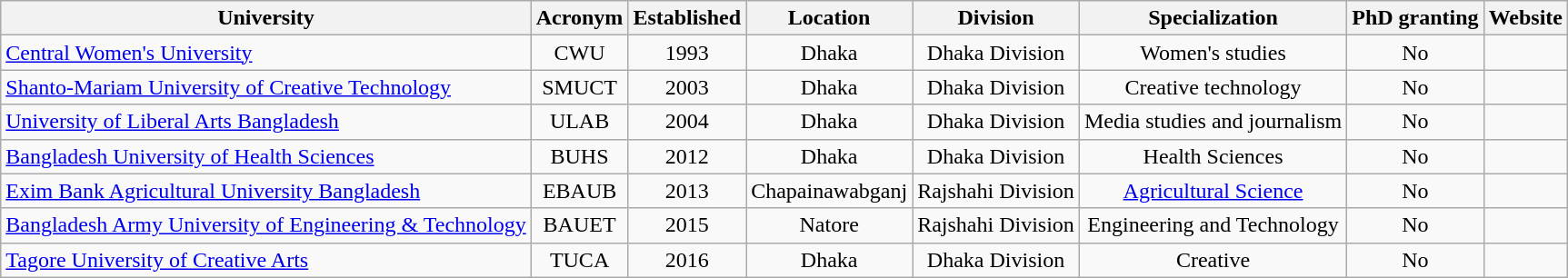<table class="wikitable sortable static-row-numbers static-row-header-text" border=1 style="text-align:center;">
<tr>
<th>University</th>
<th class="unsortable">Acronym</th>
<th>Established</th>
<th>Location</th>
<th>Division</th>
<th>Specialization</th>
<th>PhD granting</th>
<th>Website</th>
</tr>
<tr>
<td style="text-align:left;"><a href='#'>Central Women's University</a></td>
<td>CWU</td>
<td>1993</td>
<td>Dhaka</td>
<td>Dhaka Division</td>
<td>Women's studies</td>
<td>No</td>
<td></td>
</tr>
<tr>
<td style="text-align:left;"><a href='#'>Shanto-Mariam University of Creative Technology</a></td>
<td>SMUCT</td>
<td>2003</td>
<td>Dhaka</td>
<td>Dhaka Division</td>
<td>Creative technology</td>
<td>No</td>
<td></td>
</tr>
<tr>
<td style="text-align:left;"><a href='#'>University of Liberal Arts Bangladesh</a></td>
<td>ULAB</td>
<td>2004</td>
<td>Dhaka</td>
<td>Dhaka Division</td>
<td>Media studies and journalism</td>
<td>No</td>
<td></td>
</tr>
<tr>
<td style="text-align:left;"><a href='#'>Bangladesh University of Health Sciences</a></td>
<td>BUHS</td>
<td>2012</td>
<td>Dhaka</td>
<td>Dhaka Division</td>
<td>Health Sciences</td>
<td>No</td>
<td></td>
</tr>
<tr>
<td style="text-align:left;"><a href='#'>Exim Bank Agricultural University Bangladesh</a></td>
<td>EBAUB</td>
<td>2013</td>
<td>Chapainawabganj</td>
<td>Rajshahi Division</td>
<td><a href='#'>Agricultural Science</a></td>
<td>No</td>
<td></td>
</tr>
<tr>
<td style="text-align:left;"><a href='#'>Bangladesh Army University of Engineering & Technology</a></td>
<td>BAUET</td>
<td>2015</td>
<td>Natore</td>
<td>Rajshahi Division</td>
<td>Engineering and Technology</td>
<td>No</td>
<td></td>
</tr>
<tr>
<td style="text-align:left;"><a href='#'>Tagore University of Creative Arts</a></td>
<td>TUCA</td>
<td>2016</td>
<td>Dhaka</td>
<td>Dhaka Division</td>
<td>Creative</td>
<td>No</td>
<td></td>
</tr>
</table>
